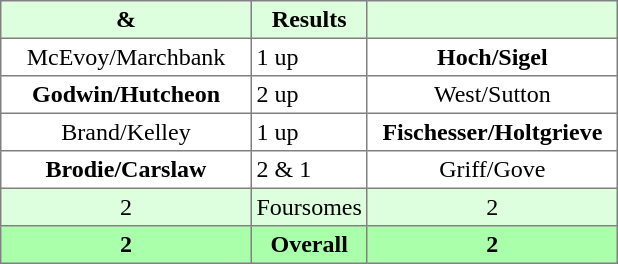<table border="1" cellpadding="3" style="border-collapse:collapse; text-align:center;">
<tr style="background:#ddffdd;">
<th width=160> & </th>
<th>Results</th>
<th width=160></th>
</tr>
<tr>
<td>McEvoy/Marchbank</td>
<td align=left> 1 up</td>
<td><strong>Hoch/Sigel</strong></td>
</tr>
<tr>
<td><strong>Godwin/Hutcheon</strong></td>
<td align=left> 2 up</td>
<td>West/Sutton</td>
</tr>
<tr>
<td>Brand/Kelley</td>
<td align=left> 1 up</td>
<td><strong>Fischesser/Holtgrieve</strong></td>
</tr>
<tr>
<td><strong>Brodie/Carslaw</strong></td>
<td align=left> 2 & 1</td>
<td>Griff/Gove</td>
</tr>
<tr style="background:#ddffdd;">
<td>2</td>
<td>Foursomes</td>
<td>2</td>
</tr>
<tr style="background:#aaffaa;">
<th>2</th>
<th>Overall</th>
<th>2</th>
</tr>
</table>
